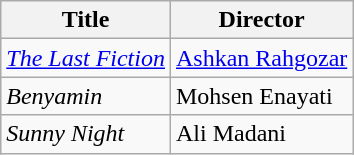<table class="wikitable">
<tr>
<th>Title</th>
<th>Director</th>
</tr>
<tr>
<td><em><a href='#'>The Last Fiction</a></em></td>
<td><a href='#'>Ashkan Rahgozar</a></td>
</tr>
<tr>
<td><em>Benyamin</em></td>
<td>Mohsen Enayati</td>
</tr>
<tr>
<td><em>Sunny Night</em></td>
<td>Ali Madani</td>
</tr>
</table>
